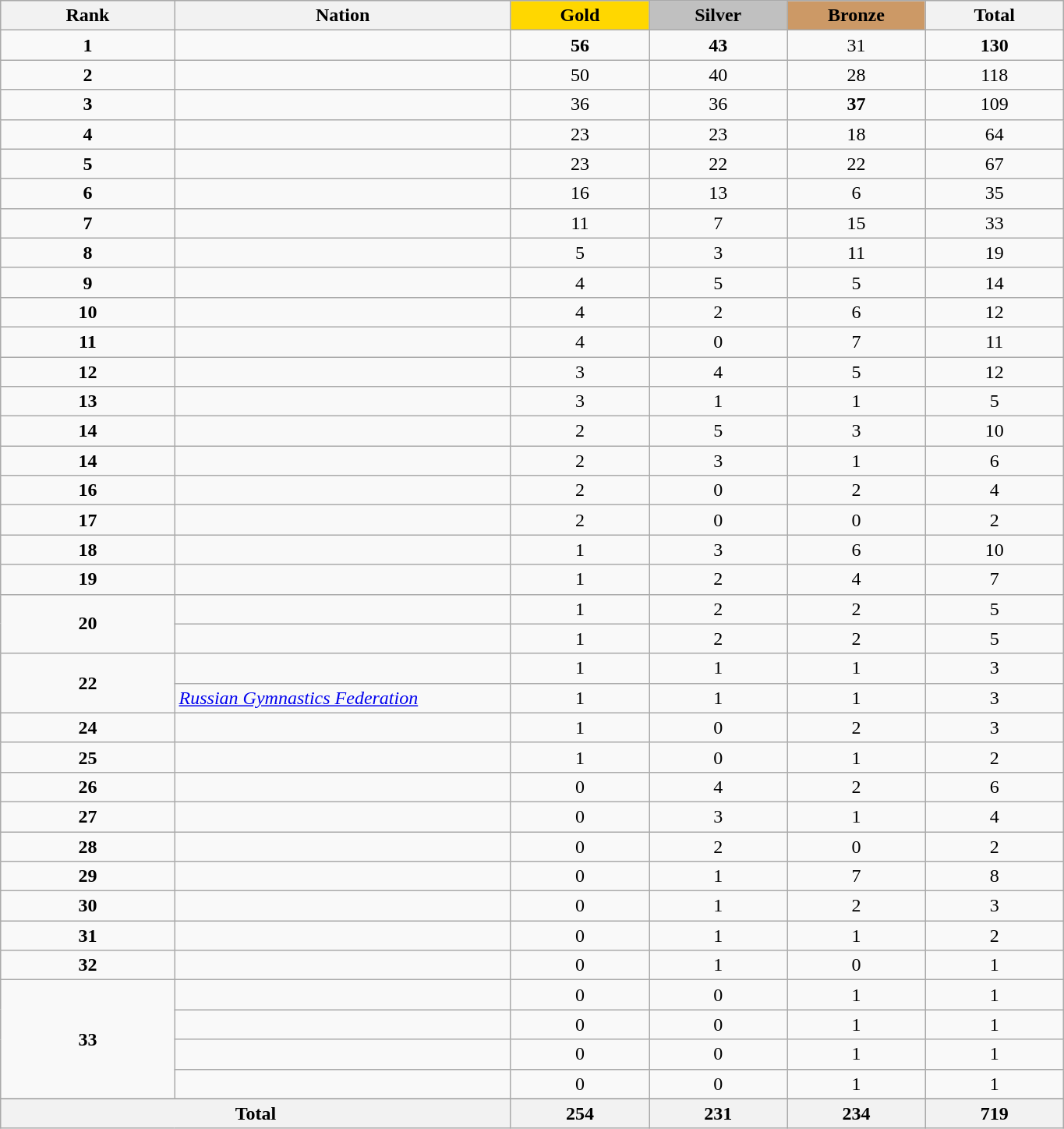<table class="wikitable collapsible autocollapse plainrowheaders" width=72% style="text-align:center;">
<tr style="background-color:#EDEDED;">
<th width=100px class="hintergrundfarbe5">Rank</th>
<th width=200px class="hintergrundfarbe6">Nation</th>
<th style="background:    gold; width:13%">Gold</th>
<th style="background:  silver; width:13%">Silver</th>
<th style="background: #CC9966; width:13%">Bronze</th>
<th class="hintergrundfarbe6" style="width:13%">Total</th>
</tr>
<tr>
<td><strong>1</strong></td>
<td style="text-align: left;"></td>
<td><strong>56</strong></td>
<td><strong>43</strong></td>
<td>31</td>
<td><strong>130</strong></td>
</tr>
<tr>
<td><strong>2</strong></td>
<td style="text-align: left;"><em></em></td>
<td>50</td>
<td>40</td>
<td>28</td>
<td>118</td>
</tr>
<tr>
<td><strong>3</strong></td>
<td style="text-align: left;"></td>
<td>36</td>
<td>36</td>
<td><strong>37</strong></td>
<td>109</td>
</tr>
<tr>
<td><strong>4</strong></td>
<td style="text-align: left;"></td>
<td>23</td>
<td>23</td>
<td>18</td>
<td>64</td>
</tr>
<tr>
<td><strong>5</strong></td>
<td style="text-align: left;"></td>
<td>23</td>
<td>22</td>
<td>22</td>
<td>67</td>
</tr>
<tr>
<td><strong>6</strong></td>
<td style="text-align: left;"><em></em></td>
<td>16</td>
<td>13</td>
<td>6</td>
<td>35</td>
</tr>
<tr>
<td><strong>7</strong></td>
<td style="text-align: left;"><em></em></td>
<td>11</td>
<td>7</td>
<td>15</td>
<td>33</td>
</tr>
<tr>
<td><strong>8</strong></td>
<td style="text-align: left;"></td>
<td>5</td>
<td>3</td>
<td>11</td>
<td>19</td>
</tr>
<tr>
<td><strong>9</strong></td>
<td style="text-align: left;"></td>
<td>4</td>
<td>5</td>
<td>5</td>
<td>14</td>
</tr>
<tr>
<td><strong>10</strong></td>
<td style="text-align: left;"></td>
<td>4</td>
<td>2</td>
<td>6</td>
<td>12</td>
</tr>
<tr>
<td><strong>11</strong></td>
<td style="text-align: left;"></td>
<td>4</td>
<td>0</td>
<td>7</td>
<td>11</td>
</tr>
<tr>
<td><strong>12</strong></td>
<td style="text-align: left;"></td>
<td>3</td>
<td>4</td>
<td>5</td>
<td>12</td>
</tr>
<tr>
<td><strong>13</strong></td>
<td style="text-align: left;"></td>
<td>3</td>
<td>1</td>
<td>1</td>
<td>5</td>
</tr>
<tr>
<td><strong>14</strong></td>
<td style="text-align: left;"></td>
<td>2</td>
<td>5</td>
<td>3</td>
<td>10</td>
</tr>
<tr>
<td><strong>14</strong></td>
<td style="text-align: left;"></td>
<td>2</td>
<td>3</td>
<td>1</td>
<td>6</td>
</tr>
<tr>
<td><strong>16</strong></td>
<td style="text-align: left;"></td>
<td>2</td>
<td>0</td>
<td>2</td>
<td>4</td>
</tr>
<tr>
<td><strong>17</strong></td>
<td style="text-align: left;"></td>
<td>2</td>
<td>0</td>
<td>0</td>
<td>2</td>
</tr>
<tr>
<td><strong>18</strong></td>
<td style="text-align: left;"></td>
<td>1</td>
<td>3</td>
<td>6</td>
<td>10</td>
</tr>
<tr>
<td><strong>19</strong></td>
<td style="text-align: left;"></td>
<td>1</td>
<td>2</td>
<td>4</td>
<td>7</td>
</tr>
<tr>
<td rowspan=2><strong>20</strong></td>
<td style="text-align: left;"></td>
<td>1</td>
<td>2</td>
<td>2</td>
<td>5</td>
</tr>
<tr>
<td style="text-align: left;"></td>
<td>1</td>
<td>2</td>
<td>2</td>
<td>5</td>
</tr>
<tr>
<td rowspan=2><strong>22</strong></td>
<td style="text-align: left;"></td>
<td>1</td>
<td>1</td>
<td>1</td>
<td>3</td>
</tr>
<tr>
<td style="text-align: left;"><em><a href='#'>Russian Gymnastics Federation</a></em> </td>
<td>1</td>
<td>1</td>
<td>1</td>
<td>3</td>
</tr>
<tr>
<td><strong>24</strong></td>
<td style="text-align: left;"></td>
<td>1</td>
<td>0</td>
<td>2</td>
<td>3</td>
</tr>
<tr>
<td><strong>25</strong></td>
<td style="text-align: left;"></td>
<td>1</td>
<td>0</td>
<td>1</td>
<td>2</td>
</tr>
<tr>
<td><strong>26</strong></td>
<td style="text-align: left;"></td>
<td>0</td>
<td>4</td>
<td>2</td>
<td>6</td>
</tr>
<tr>
<td><strong>27</strong></td>
<td style="text-align: left;"></td>
<td>0</td>
<td>3</td>
<td>1</td>
<td>4</td>
</tr>
<tr>
<td><strong>28</strong></td>
<td style="text-align: left;"><em></em></td>
<td>0</td>
<td>2</td>
<td>0</td>
<td>2</td>
</tr>
<tr>
<td><strong>29</strong></td>
<td style="text-align: left;"></td>
<td>0</td>
<td>1</td>
<td>7</td>
<td>8</td>
</tr>
<tr>
<td><strong>30</strong></td>
<td style="text-align: left;"><em></em> </td>
<td>0</td>
<td>1</td>
<td>2</td>
<td>3</td>
</tr>
<tr>
<td><strong>31</strong></td>
<td style="text-align: left;"></td>
<td>0</td>
<td>1</td>
<td>1</td>
<td>2</td>
</tr>
<tr>
<td><strong>32</strong></td>
<td style="text-align: left;"></td>
<td>0</td>
<td>1</td>
<td>0</td>
<td>1</td>
</tr>
<tr>
<td rowspan=4><strong>33</strong></td>
<td style="text-align: left;"></td>
<td>0</td>
<td>0</td>
<td>1</td>
<td>1</td>
</tr>
<tr>
<td style="text-align: left;"></td>
<td>0</td>
<td>0</td>
<td>1</td>
<td>1</td>
</tr>
<tr>
<td style="text-align: left;"></td>
<td>0</td>
<td>0</td>
<td>1</td>
<td>1</td>
</tr>
<tr>
<td style="text-align: left;"></td>
<td>0</td>
<td>0</td>
<td>1</td>
<td>1</td>
</tr>
<tr>
</tr>
<tr class="sortbottom">
<th colspan=2>Total</th>
<th>254</th>
<th>231</th>
<th>234</th>
<th>719</th>
</tr>
</table>
